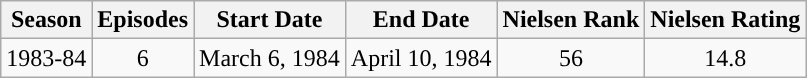<table class="wikitable" style="text-align: center">
<tr>
<th>Season</th>
<th>Episodes</th>
<th>Start Date</th>
<th>End Date</th>
<th>Nielsen Rank</th>
<th>Nielsen Rating</th>
</tr>
<tr>
<td style="text-align:center">1983-84</td>
<td style="text-align:center">6</td>
<td style="text-align:center">March 6, 1984</td>
<td style="text-align:center">April 10, 1984</td>
<td style="text-align:center:">56</td>
<td style="text-align:center">14.8</td>
</tr>
</table>
